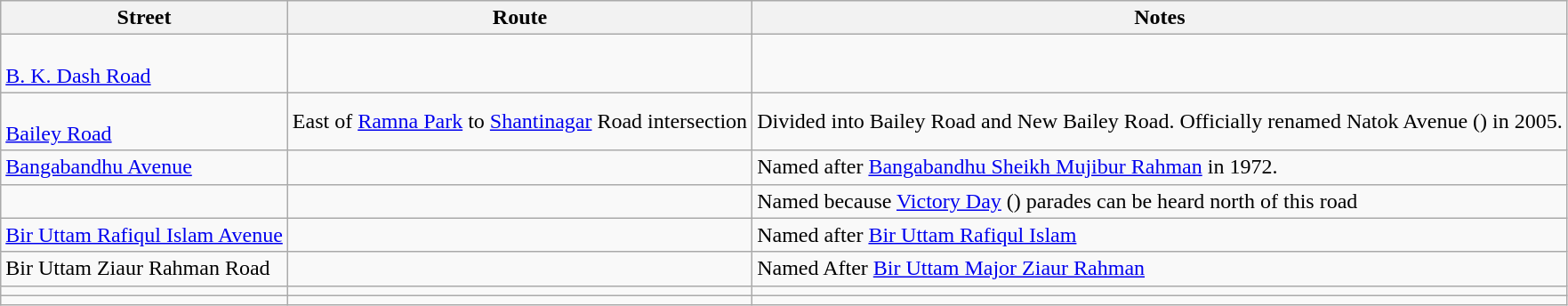<table class="wikitable">
<tr>
<th>Street</th>
<th>Route</th>
<th>Notes</th>
</tr>
<tr>
<td><br><a href='#'>B. K. Dash Road</a></td>
<td></td>
<td></td>
</tr>
<tr>
<td><br><a href='#'>Bailey Road</a></td>
<td>East of <a href='#'>Ramna Park</a> to <a href='#'>Shantinagar</a> Road intersection</td>
<td>Divided into Bailey Road and New Bailey Road. Officially renamed Natok Avenue () in 2005.</td>
</tr>
<tr>
<td><a href='#'>Bangabandhu Avenue</a></td>
<td></td>
<td>Named after <a href='#'>Bangabandhu Sheikh Mujibur Rahman</a> in 1972.</td>
</tr>
<tr>
<td></td>
<td></td>
<td>Named because <a href='#'>Victory Day</a> () parades can be heard north of this road</td>
</tr>
<tr>
<td><a href='#'>Bir Uttam Rafiqul Islam Avenue</a></td>
<td></td>
<td>Named after <a href='#'>Bir Uttam Rafiqul Islam</a></td>
</tr>
<tr>
<td>Bir Uttam Ziaur Rahman Road</td>
<td></td>
<td>Named After <a href='#'>Bir Uttam Major Ziaur Rahman</a></td>
</tr>
<tr>
<td></td>
<td></td>
<td></td>
</tr>
<tr>
<td></td>
<td></td>
<td></td>
</tr>
</table>
